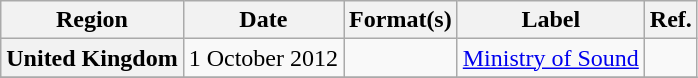<table class=wikitable>
<tr>
<th scope="col">Region</th>
<th scope="col">Date</th>
<th scope="col">Format(s)</th>
<th scope="col">Label</th>
<th scope="col">Ref.</th>
</tr>
<tr>
<th scope="row">United Kingdom</th>
<td>1 October 2012</td>
<td></td>
<td><a href='#'>Ministry of Sound</a></td>
<td></td>
</tr>
<tr>
</tr>
</table>
